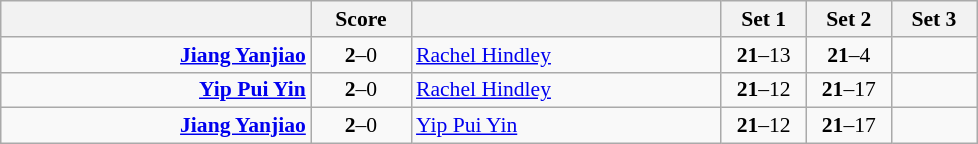<table class="wikitable" style="text-align:center; font-size:90%">
<tr>
<th align="right" width="200"></th>
<th width="60">Score</th>
<th align="left" width="200"></th>
<th width="50">Set 1</th>
<th width="50">Set 2</th>
<th width="50">Set 3</th>
</tr>
<tr>
<td align="right"><strong><a href='#'>Jiang Yanjiao</a> </strong></td>
<td align="center"><strong>2</strong>–0</td>
<td align="left"> <a href='#'>Rachel Hindley</a></td>
<td><strong>21</strong>–13</td>
<td><strong>21</strong>–4</td>
<td></td>
</tr>
<tr>
<td align="right"><strong><a href='#'>Yip Pui Yin</a> </strong></td>
<td align="center"><strong>2</strong>–0</td>
<td align="left"> <a href='#'>Rachel Hindley</a></td>
<td><strong>21</strong>–12</td>
<td><strong>21</strong>–17</td>
<td></td>
</tr>
<tr>
<td align="right"><strong><a href='#'>Jiang Yanjiao</a> </strong></td>
<td align="center"><strong>2</strong>–0</td>
<td align="left"> <a href='#'>Yip Pui Yin</a></td>
<td><strong>21</strong>–12</td>
<td><strong>21</strong>–17</td>
<td></td>
</tr>
</table>
